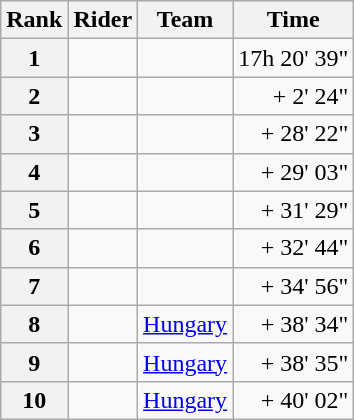<table class="wikitable" margin-bottom:0;">
<tr>
<th scope="col">Rank</th>
<th scope="col">Rider</th>
<th scope="col">Team</th>
<th scope="col">Time</th>
</tr>
<tr>
<th scope="row">1</th>
<td> </td>
<td></td>
<td align="right">17h 20' 39"</td>
</tr>
<tr>
<th scope="row">2</th>
<td></td>
<td></td>
<td align="right">+ 2' 24"</td>
</tr>
<tr>
<th scope="row">3</th>
<td></td>
<td></td>
<td align="right">+ 28' 22"</td>
</tr>
<tr>
<th scope="row">4</th>
<td></td>
<td></td>
<td align="right">+ 29' 03"</td>
</tr>
<tr>
<th scope="row">5</th>
<td></td>
<td></td>
<td align="right">+ 31' 29"</td>
</tr>
<tr>
<th scope="row">6</th>
<td></td>
<td></td>
<td align="right">+ 32' 44"</td>
</tr>
<tr>
<th scope="row">7</th>
<td></td>
<td></td>
<td align="right">+ 34' 56"</td>
</tr>
<tr>
<th scope="row">8</th>
<td></td>
<td><a href='#'>Hungary</a></td>
<td align="right">+ 38' 34"</td>
</tr>
<tr>
<th scope="row">9</th>
<td></td>
<td><a href='#'>Hungary</a></td>
<td align="right">+ 38' 35"</td>
</tr>
<tr>
<th scope="row">10</th>
<td></td>
<td><a href='#'>Hungary</a></td>
<td align="right">+ 40' 02"</td>
</tr>
</table>
